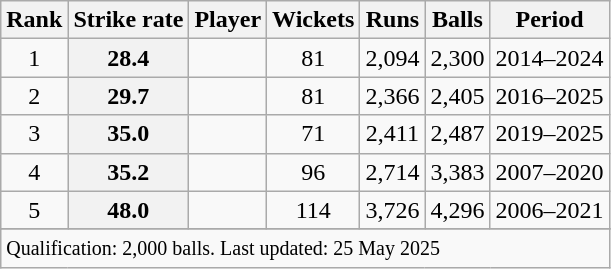<table class="wikitable plainrowheaders sortable">
<tr>
<th scope=col>Rank</th>
<th scope=col>Strike rate</th>
<th scope=col>Player</th>
<th scope=col>Wickets</th>
<th scope=col>Runs</th>
<th scope=col>Balls</th>
<th scope=col>Period</th>
</tr>
<tr>
<td align=center>1</td>
<th scope=row style=text-align:center;>28.4</th>
<td></td>
<td align=center>81</td>
<td align=center>2,094</td>
<td align=center>2,300</td>
<td>2014–2024</td>
</tr>
<tr>
<td align=center>2</td>
<th scope=row style=text-align:center;>29.7</th>
<td></td>
<td align=center>81</td>
<td align=center>2,366</td>
<td align=center>2,405</td>
<td>2016–2025</td>
</tr>
<tr>
<td align=center>3</td>
<th scope=row style=text-align:center;>35.0</th>
<td></td>
<td align=center>71</td>
<td align=center>2,411</td>
<td align=center>2,487</td>
<td>2019–2025</td>
</tr>
<tr>
<td align=center>4</td>
<th scope=row style=text-align:center;>35.2</th>
<td></td>
<td align=center>96</td>
<td align=center>2,714</td>
<td align=center>3,383</td>
<td>2007–2020</td>
</tr>
<tr>
<td align=center>5</td>
<th scope=row style=text-align:center;>48.0</th>
<td></td>
<td align=center>114</td>
<td align=center>3,726</td>
<td align=center>4,296</td>
<td>2006–2021</td>
</tr>
<tr>
</tr>
<tr class=sortbottom>
<td colspan=7><small>Qualification: 2,000 balls. Last updated: 25 May 2025</small></td>
</tr>
</table>
